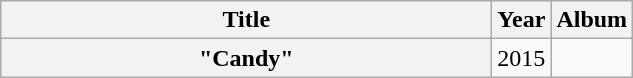<table class="wikitable plainrowheaders" style="text-align:center;" border="1">
<tr>
<th scope="col" style="width:20em;">Title</th>
<th scope="col">Year</th>
<th scope="col">Album</th>
</tr>
<tr>
<th scope="row">"Candy"<small></small></th>
<td>2015</td>
<td></td>
</tr>
</table>
